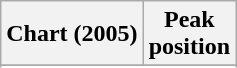<table class="wikitable sortable plainrowheaders" style="text-align:center">
<tr>
<th scope="col">Chart (2005)</th>
<th scope="col">Peak<br>position</th>
</tr>
<tr>
</tr>
<tr>
</tr>
<tr>
</tr>
<tr>
</tr>
<tr>
</tr>
<tr>
</tr>
<tr>
</tr>
<tr>
</tr>
<tr>
</tr>
<tr>
</tr>
<tr>
</tr>
</table>
